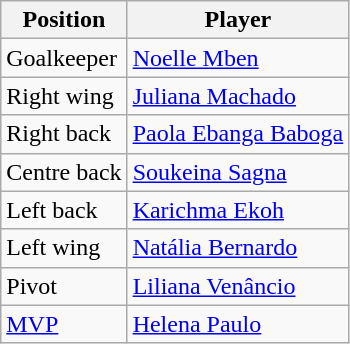<table class="wikitable">
<tr>
<th>Position</th>
<th>Player</th>
</tr>
<tr>
<td>Goalkeeper</td>
<td align=left> <a href='#'>Noelle Mben</a></td>
</tr>
<tr>
<td>Right wing</td>
<td align=left> <a href='#'>Juliana Machado</a></td>
</tr>
<tr>
<td>Right back</td>
<td align=left> <a href='#'>Paola Ebanga Baboga</a></td>
</tr>
<tr>
<td>Centre back</td>
<td align=left> <a href='#'>Soukeina Sagna</a></td>
</tr>
<tr>
<td>Left back</td>
<td align=left> <a href='#'>Karichma Ekoh</a></td>
</tr>
<tr>
<td>Left wing</td>
<td align=left> <a href='#'>Natália Bernardo</a></td>
</tr>
<tr>
<td>Pivot</td>
<td align=left> <a href='#'>Liliana Venâncio</a></td>
</tr>
<tr>
<td><a href='#'>MVP</a></td>
<td align=left> <a href='#'>Helena Paulo</a></td>
</tr>
</table>
